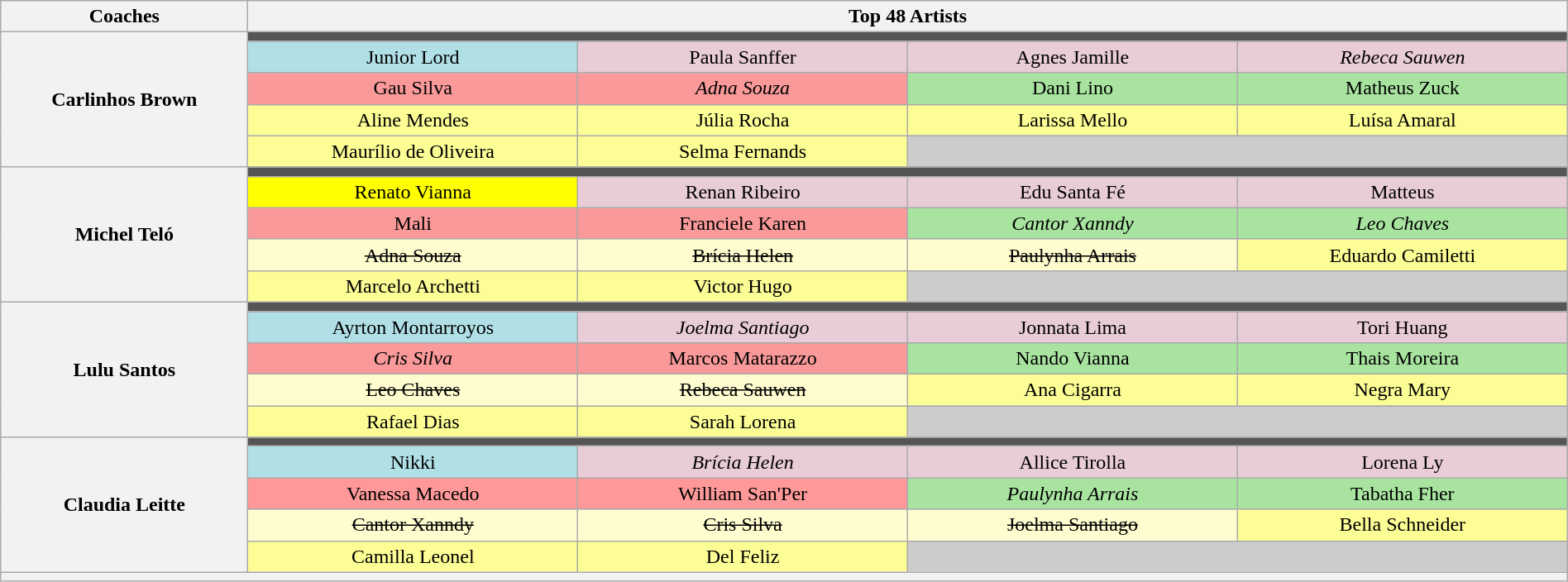<table class="wikitable" style="text-align:center; width:100%;">
<tr>
<th width="15%">Coaches</th>
<th width="85%" colspan="5">Top 48 Artists</th>
</tr>
<tr>
<th rowspan=5>Carlinhos Brown</th>
<td colspan=4 style="background:#555555;"></td>
</tr>
<tr>
<td width="20%" bgcolor="B0E0E6">Junior Lord</td>
<td width="20%" bgcolor="E8CCD7">Paula Sanffer</td>
<td width="20%" bgcolor="E8CCD7">Agnes Jamille</td>
<td width="20%" bgcolor="E8CCD7"><em>Rebeca Sauwen</em></td>
</tr>
<tr>
<td bgcolor="F99999">Gau Silva</td>
<td bgcolor="F99999"><em>Adna Souza</em></td>
<td bgcolor="A8E4A0">Dani Lino</td>
<td bgcolor="A8E4A0">Matheus Zuck</td>
</tr>
<tr>
<td bgcolor="FDFD96">Aline Mendes</td>
<td bgcolor="FDFD96">Júlia Rocha</td>
<td bgcolor="FDFD96">Larissa Mello</td>
<td bgcolor="FDFD96">Luísa Amaral</td>
</tr>
<tr>
<td bgcolor="FDFD96">Maurílio de Oliveira</td>
<td bgcolor="FDFD96">Selma Fernands</td>
<td bgcolor="CCCCCC" colspan=2></td>
</tr>
<tr>
<th rowspan=5>Michel Teló</th>
<td colspan=4 style="background:#555555;"></td>
</tr>
<tr>
<td bgcolor="FFFF00">Renato Vianna</td>
<td bgcolor="E8CCD7">Renan Ribeiro</td>
<td bgcolor="E8CCD7">Edu Santa Fé</td>
<td bgcolor="E8CCD7">Matteus</td>
</tr>
<tr>
<td bgcolor="F99999">Mali</td>
<td bgcolor="F99999">Franciele Karen</td>
<td bgcolor="A8E4A0"><em>Cantor Xanndy</em></td>
<td bgcolor="A8E4A0"><em>Leo Chaves</em></td>
</tr>
<tr>
<td bgcolor="FFFDD0"><s>Adna Souza</s></td>
<td bgcolor="FFFDD0"><s>Brícia Helen</s></td>
<td bgcolor="FFFDD0"><s>Paulynha Arrais</s></td>
<td bgcolor="FDFD96">Eduardo Camiletti</td>
</tr>
<tr>
<td bgcolor="FDFD96">Marcelo Archetti</td>
<td bgcolor="FDFD96">Victor Hugo</td>
<td bgcolor="CCCCCC" colspan=2></td>
</tr>
<tr>
<th rowspan=5>Lulu Santos</th>
<td colspan=4 style="background:#555555;"></td>
</tr>
<tr>
<td bgcolor="B0E0E6">Ayrton Montarroyos</td>
<td bgcolor="E8CCD7"><em>Joelma Santiago</em></td>
<td bgcolor="E8CCD7">Jonnata Lima</td>
<td bgcolor="E8CCD7">Tori Huang</td>
</tr>
<tr>
<td bgcolor="F99999"><em>Cris Silva</em></td>
<td bgcolor="F99999">Marcos Matarazzo</td>
<td bgcolor="A8E4A0">Nando Vianna</td>
<td bgcolor="A8E4A0">Thais Moreira</td>
</tr>
<tr>
<td bgcolor="FFFDD0"><s>Leo Chaves</s></td>
<td bgcolor="FFFDD0"><s>Rebeca Sauwen</s></td>
<td bgcolor="FDFD96">Ana Cigarra</td>
<td bgcolor="FDFD96">Negra Mary</td>
</tr>
<tr>
<td bgcolor="FDFD96">Rafael Dias</td>
<td bgcolor="FDFD96">Sarah Lorena</td>
<td bgcolor="CCCCCC" colspan=2></td>
</tr>
<tr>
<th rowspan=5>Claudia Leitte</th>
<td colspan=4 style="background:#555555;"></td>
</tr>
<tr>
<td bgcolor="B0E0E6">Nikki</td>
<td bgcolor="E8CCD7"><em>Brícia Helen</em></td>
<td bgcolor="E8CCD7">Allice Tirolla</td>
<td bgcolor="E8CCD7">Lorena Ly</td>
</tr>
<tr>
<td bgcolor="FF9999">Vanessa Macedo</td>
<td bgcolor="FF9999">William San'Per</td>
<td bgcolor="A8E4A0"><em>Paulynha Arrais</em></td>
<td bgcolor="A8E4A0">Tabatha Fher</td>
</tr>
<tr>
<td bgcolor="FFFDD0"><s>Cantor Xanndy</s></td>
<td bgcolor="FFFDD0"><s>Cris Silva</s></td>
<td bgcolor="FFFDD0"><s>Joelma Santiago </s></td>
<td bgcolor="FDFD96">Bella Schneider</td>
</tr>
<tr>
<td bgcolor="FDFD96">Camilla Leonel</td>
<td bgcolor="FDFD96">Del Feliz</td>
<td bgcolor="CCCCCC" colspan=2></td>
</tr>
<tr>
<th style="font-size:90%; line-height:12px;" colspan=5><small></small></th>
</tr>
</table>
